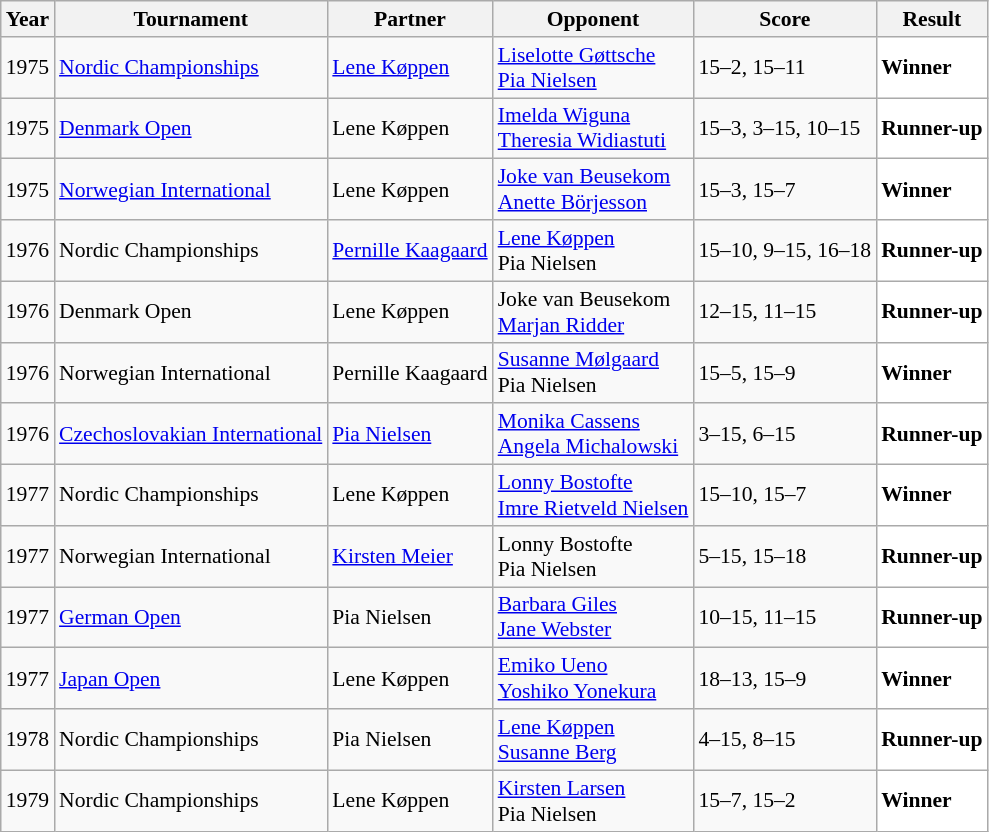<table class="sortable wikitable" style="font-size: 90%;">
<tr>
<th>Year</th>
<th>Tournament</th>
<th>Partner</th>
<th>Opponent</th>
<th>Score</th>
<th>Result</th>
</tr>
<tr>
<td align="center">1975</td>
<td align="left"><a href='#'>Nordic Championships</a></td>
<td align="left"> <a href='#'>Lene Køppen</a></td>
<td align="left"> <a href='#'>Liselotte Gøttsche</a><br> <a href='#'>Pia Nielsen</a></td>
<td align="left">15–2, 15–11</td>
<td style="text-align:left; background: white"> <strong>Winner</strong></td>
</tr>
<tr>
<td align="center">1975</td>
<td align="left"><a href='#'>Denmark Open</a></td>
<td align="left"> Lene Køppen</td>
<td align="left"> <a href='#'>Imelda Wiguna</a><br> <a href='#'>Theresia Widiastuti</a></td>
<td align="left">15–3, 3–15, 10–15</td>
<td style="text-align:left; background: white"> <strong>Runner-up</strong></td>
</tr>
<tr>
<td align="center">1975</td>
<td align="left"><a href='#'>Norwegian International</a></td>
<td align="left"> Lene Køppen</td>
<td align="left"> <a href='#'>Joke van Beusekom</a><br> <a href='#'>Anette Börjesson</a></td>
<td align="left">15–3, 15–7</td>
<td style="text-align:left; background: white"> <strong>Winner</strong></td>
</tr>
<tr>
<td align="center">1976</td>
<td align="left">Nordic Championships</td>
<td align="left"> <a href='#'>Pernille Kaagaard</a></td>
<td align="left"> <a href='#'>Lene Køppen</a><br> Pia Nielsen</td>
<td align="left">15–10, 9–15, 16–18</td>
<td style="text-align:left; background: white"> <strong>Runner-up</strong></td>
</tr>
<tr>
<td align="center">1976</td>
<td align="left">Denmark Open</td>
<td align="left"> Lene Køppen</td>
<td align="left"> Joke van Beusekom<br> <a href='#'>Marjan Ridder</a></td>
<td align="left">12–15, 11–15</td>
<td style="text-align:left; background: white"> <strong>Runner-up</strong></td>
</tr>
<tr>
<td align="center">1976</td>
<td align="left">Norwegian International</td>
<td align="left"> Pernille Kaagaard</td>
<td align="left"> <a href='#'>Susanne Mølgaard</a><br> Pia Nielsen</td>
<td align="left">15–5, 15–9</td>
<td style="text-align:left; background: white"> <strong>Winner</strong></td>
</tr>
<tr>
<td align="center">1976</td>
<td align="left"><a href='#'>Czechoslovakian International</a></td>
<td align="left"> <a href='#'>Pia Nielsen</a></td>
<td align="left"> <a href='#'>Monika Cassens</a><br> <a href='#'>Angela Michalowski</a></td>
<td align="left">3–15, 6–15</td>
<td style="text-align:left; background: white"> <strong>Runner-up</strong></td>
</tr>
<tr>
<td align="center">1977</td>
<td align="left">Nordic Championships</td>
<td align="left"> Lene Køppen</td>
<td align="left"> <a href='#'>Lonny Bostofte</a><br> <a href='#'>Imre Rietveld Nielsen</a></td>
<td align="left">15–10, 15–7</td>
<td style="text-align:left; background: white"> <strong>Winner</strong></td>
</tr>
<tr>
<td align="center">1977</td>
<td align="left">Norwegian International</td>
<td align="left"> <a href='#'>Kirsten Meier</a></td>
<td align="left"> Lonny Bostofte<br> Pia Nielsen</td>
<td align="left">5–15, 15–18</td>
<td style="text-align:left; background: white"> <strong>Runner-up</strong></td>
</tr>
<tr>
<td align="center">1977</td>
<td align="left"><a href='#'>German Open</a></td>
<td align="left"> Pia Nielsen</td>
<td align="left"> <a href='#'>Barbara Giles</a><br> <a href='#'>Jane Webster</a></td>
<td align="left">10–15, 11–15</td>
<td style="text-align:left; background:white"> <strong>Runner-up</strong></td>
</tr>
<tr>
<td align="center">1977</td>
<td align="left"><a href='#'>Japan Open</a></td>
<td align="left"> Lene Køppen</td>
<td align="left"> <a href='#'>Emiko Ueno</a><br> <a href='#'>Yoshiko Yonekura</a></td>
<td align="left">18–13, 15–9</td>
<td style="text-align:left; background:white"> <strong>Winner</strong></td>
</tr>
<tr>
<td align="center">1978</td>
<td align="left">Nordic Championships</td>
<td align="left"> Pia Nielsen</td>
<td align="left"> <a href='#'>Lene Køppen</a><br> <a href='#'>Susanne Berg</a></td>
<td align="left">4–15, 8–15</td>
<td style="text-align:left; background: white"> <strong>Runner-up</strong></td>
</tr>
<tr>
<td align="center">1979</td>
<td align="left">Nordic Championships</td>
<td align="left"> Lene Køppen</td>
<td align="left"> <a href='#'>Kirsten Larsen</a><br> Pia Nielsen</td>
<td align="left">15–7, 15–2</td>
<td style="text-align:left; background: white"> <strong>Winner</strong></td>
</tr>
</table>
